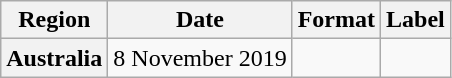<table class="wikitable plainrowheaders">
<tr>
<th scope="col">Region</th>
<th scope="col">Date</th>
<th scope="col">Format</th>
<th scope="col">Label</th>
</tr>
<tr>
<th scope="row">Australia</th>
<td>8 November 2019</td>
<td></td>
<td></td>
</tr>
</table>
